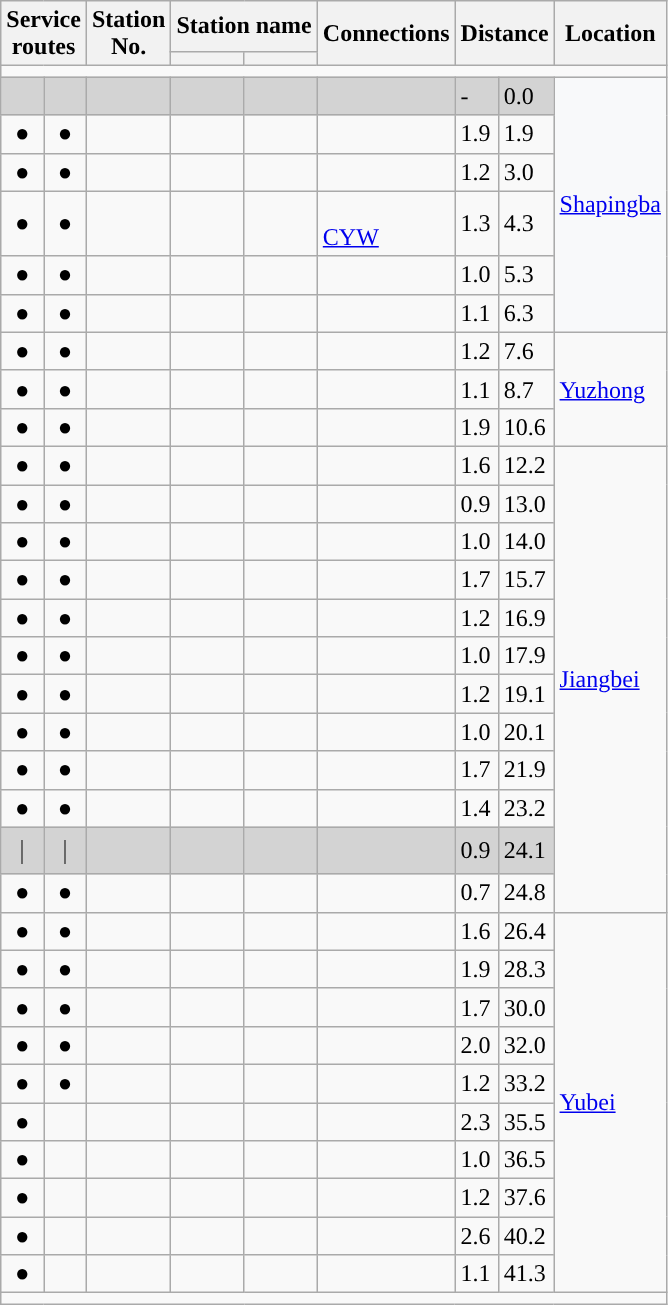<table class="wikitable">
<tr>
<th rowspan="2" colspan="2">Service<br>routes</th>
<th rowspan="2">Station<br>No.</th>
<th colspan="2">Station name</th>
<th rowspan="2">Connections</th>
<th colspan="2" rowspan="2">Distance<br></th>
<th rowspan="2">Location</th>
</tr>
<tr>
<th></th>
<th></th>
</tr>
<tr style="background:#">
<td colspan = "10"></td>
</tr>
<tr bgcolor="lightgrey">
<td align="center"></td>
<td align="center"></td>
<td></td>
<td><em></em></td>
<td></td>
<td></td>
<td>-</td>
<td>0.0</td>
<td bgcolor=#F8F9FA rowspan="6"><a href='#'>Shapingba</a></td>
</tr>
<tr>
<td align="center">●</td>
<td align="center">●</td>
<td></td>
<td></td>
<td></td>
<td></td>
<td>1.9</td>
<td>1.9</td>
</tr>
<tr>
<td align="center">●</td>
<td align="center">●</td>
<td></td>
<td></td>
<td></td>
<td></td>
<td>1.2</td>
<td>3.0</td>
</tr>
<tr>
<td align="center">●</td>
<td align="center">●</td>
<td></td>
<td></td>
<td></td>
<td>   <br> <a href='#'>CYW</a></td>
<td>1.3</td>
<td>4.3</td>
</tr>
<tr>
<td align="center">●</td>
<td align="center">●</td>
<td></td>
<td></td>
<td></td>
<td></td>
<td>1.0</td>
<td>5.3</td>
</tr>
<tr>
<td align="center">●</td>
<td align="center">●</td>
<td></td>
<td></td>
<td></td>
<td></td>
<td>1.1</td>
<td>6.3</td>
</tr>
<tr>
<td align="center">●</td>
<td align="center">●</td>
<td></td>
<td></td>
<td></td>
<td></td>
<td>1.2</td>
<td>7.6</td>
<td rowspan="3"><a href='#'>Yuzhong</a></td>
</tr>
<tr>
<td align="center">●</td>
<td align="center">●</td>
<td></td>
<td></td>
<td></td>
<td></td>
<td>1.1</td>
<td>8.7</td>
</tr>
<tr>
<td align="center">●</td>
<td align="center">●</td>
<td></td>
<td></td>
<td></td>
<td></td>
<td>1.9</td>
<td>10.6</td>
</tr>
<tr>
<td align="center">●</td>
<td align="center">●</td>
<td></td>
<td></td>
<td></td>
<td></td>
<td>1.6</td>
<td>12.2</td>
<td rowspan="12"><a href='#'>Jiangbei</a></td>
</tr>
<tr>
<td align="center">●</td>
<td align="center">●</td>
<td></td>
<td></td>
<td></td>
<td></td>
<td>0.9</td>
<td>13.0</td>
</tr>
<tr>
<td align="center">●</td>
<td align="center">●</td>
<td></td>
<td></td>
<td></td>
<td></td>
<td>1.0</td>
<td>14.0</td>
</tr>
<tr>
<td align="center">●</td>
<td align="center">●</td>
<td></td>
<td></td>
<td></td>
<td></td>
<td>1.7</td>
<td>15.7</td>
</tr>
<tr>
<td align="center">●</td>
<td align="center">●</td>
<td></td>
<td></td>
<td></td>
<td></td>
<td>1.2</td>
<td>16.9</td>
</tr>
<tr>
<td align="center">●</td>
<td align="center">●</td>
<td></td>
<td></td>
<td></td>
<td></td>
<td>1.0</td>
<td>17.9</td>
</tr>
<tr>
<td align="center">●</td>
<td align="center">●</td>
<td></td>
<td></td>
<td></td>
<td> </td>
<td>1.2</td>
<td>19.1</td>
</tr>
<tr>
<td align="center">●</td>
<td align="center">●</td>
<td></td>
<td></td>
<td></td>
<td></td>
<td>1.0</td>
<td>20.1</td>
</tr>
<tr>
<td align="center">●</td>
<td align="center">●</td>
<td></td>
<td></td>
<td></td>
<td></td>
<td>1.7</td>
<td>21.9</td>
</tr>
<tr>
<td align="center">●</td>
<td align="center">●</td>
<td></td>
<td></td>
<td></td>
<td></td>
<td>1.4</td>
<td>23.2</td>
</tr>
<tr bgcolor="lightgrey">
<td align="center">｜</td>
<td align="center">｜</td>
<td></td>
<td><em></em></td>
<td></td>
<td></td>
<td>0.9</td>
<td>24.1</td>
</tr>
<tr>
<td align="center">●</td>
<td align="center">●</td>
<td></td>
<td></td>
<td></td>
<td></td>
<td>0.7</td>
<td>24.8</td>
</tr>
<tr>
<td align="center">●</td>
<td align="center">●</td>
<td></td>
<td></td>
<td></td>
<td></td>
<td>1.6</td>
<td>26.4</td>
<td rowspan="10"><a href='#'>Yubei</a></td>
</tr>
<tr>
<td align="center">●</td>
<td align="center">●</td>
<td></td>
<td></td>
<td></td>
<td></td>
<td>1.9</td>
<td>28.3</td>
</tr>
<tr>
<td align="center">●</td>
<td align="center">●</td>
<td></td>
<td></td>
<td></td>
<td></td>
<td>1.7</td>
<td>30.0</td>
</tr>
<tr>
<td align="center">●</td>
<td align="center">●</td>
<td></td>
<td></td>
<td></td>
<td></td>
<td>2.0</td>
<td>32.0</td>
</tr>
<tr>
<td align="center">●</td>
<td align="center">●</td>
<td></td>
<td></td>
<td></td>
<td></td>
<td>1.2</td>
<td>33.2</td>
</tr>
<tr>
<td align="center">●</td>
<td align="center"></td>
<td></td>
<td></td>
<td></td>
<td></td>
<td>2.3</td>
<td>35.5</td>
</tr>
<tr>
<td align="center">●</td>
<td align="center"></td>
<td></td>
<td></td>
<td></td>
<td></td>
<td>1.0</td>
<td>36.5</td>
</tr>
<tr>
<td align="center">●</td>
<td align="center"></td>
<td></td>
<td></td>
<td></td>
<td></td>
<td>1.2</td>
<td>37.6</td>
</tr>
<tr>
<td align="center">●</td>
<td align="center"></td>
<td></td>
<td></td>
<td></td>
<td></td>
<td>2.6</td>
<td>40.2</td>
</tr>
<tr>
<td align="center">●</td>
<td align="center"></td>
<td></td>
<td></td>
<td></td>
<td></td>
<td>1.1</td>
<td>41.3</td>
</tr>
<tr style="background:#">
<td colspan = "10"></td>
</tr>
</table>
